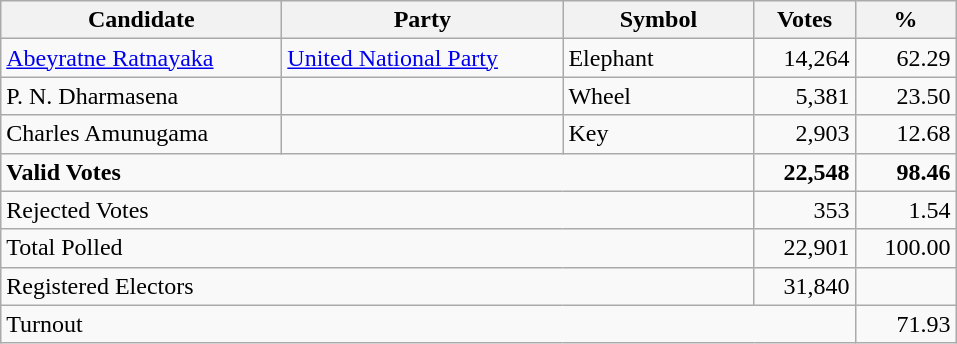<table class="wikitable" border="1" style="text-align:right;">
<tr>
<th align=left width="180">Candidate</th>
<th align=left width="180">Party</th>
<th align=left width="120">Symbol</th>
<th align=left width="60">Votes</th>
<th align=left width="60">%</th>
</tr>
<tr>
<td align=left><a href='#'>Abeyratne Ratnayaka</a></td>
<td align=left><a href='#'>United National Party</a></td>
<td align=left>Elephant</td>
<td>14,264</td>
<td>62.29</td>
</tr>
<tr>
<td align=left>P. N. Dharmasena</td>
<td align=left></td>
<td align=left>Wheel</td>
<td>5,381</td>
<td>23.50</td>
</tr>
<tr>
<td align=left>Charles Amunugama</td>
<td align=left></td>
<td align=left>Key</td>
<td>2,903</td>
<td>12.68</td>
</tr>
<tr>
<td align=left colspan=3><strong>Valid Votes</strong></td>
<td><strong>22,548</strong></td>
<td><strong>98.46</strong></td>
</tr>
<tr>
<td align=left colspan=3>Rejected Votes</td>
<td>353</td>
<td>1.54</td>
</tr>
<tr>
<td align=left colspan=3>Total Polled</td>
<td>22,901</td>
<td>100.00</td>
</tr>
<tr>
<td align=left colspan=3>Registered Electors</td>
<td>31,840</td>
<td></td>
</tr>
<tr>
<td align=left colspan=4>Turnout</td>
<td>71.93</td>
</tr>
</table>
